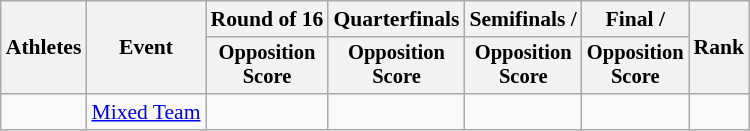<table class=wikitable style="font-size:90%">
<tr>
<th rowspan="2">Athletes</th>
<th rowspan="2">Event</th>
<th>Round of 16</th>
<th>Quarterfinals</th>
<th>Semifinals / </th>
<th>Final / </th>
<th rowspan=2>Rank</th>
</tr>
<tr style="font-size:95%">
<th>Opposition<br>Score</th>
<th>Opposition<br>Score</th>
<th>Opposition<br>Score</th>
<th>Opposition<br>Score</th>
</tr>
<tr align=center>
<td align=left></td>
<td align=left><a href='#'>Mixed Team</a></td>
<td></td>
<td></td>
<td></td>
<td></td>
<td></td>
</tr>
</table>
